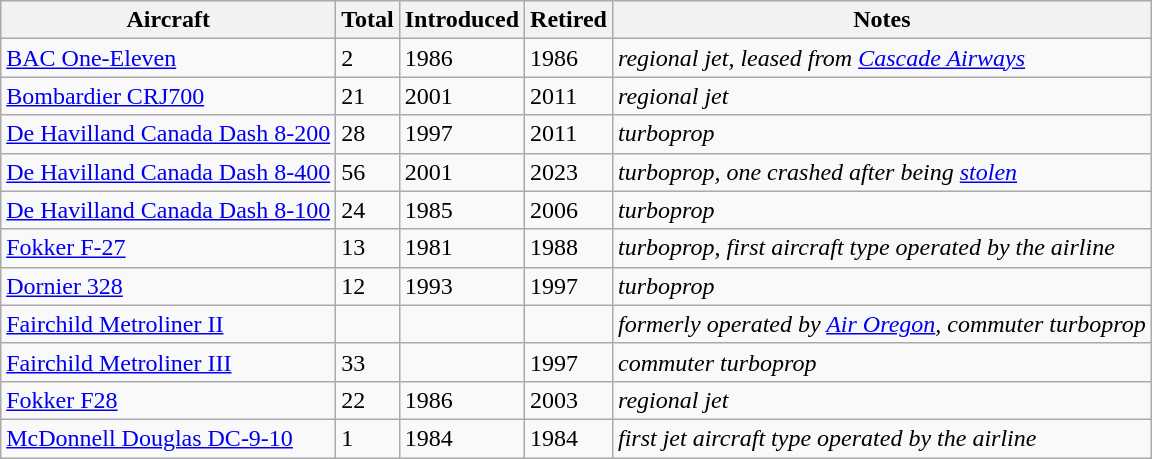<table class="wikitable sortable" style="margin:auto;">
<tr>
<th>Aircraft</th>
<th>Total</th>
<th>Introduced</th>
<th>Retired</th>
<th>Notes</th>
</tr>
<tr>
<td><a href='#'>BAC One-Eleven</a></td>
<td>2</td>
<td>1986</td>
<td>1986</td>
<td><em>regional jet, leased from <a href='#'>Cascade Airways</a></em></td>
</tr>
<tr>
<td><a href='#'>Bombardier CRJ700</a></td>
<td>21</td>
<td>2001</td>
<td>2011</td>
<td><em>regional jet</em></td>
</tr>
<tr>
<td><a href='#'>De Havilland Canada Dash 8-200</a></td>
<td>28</td>
<td>1997</td>
<td>2011</td>
<td><em>turboprop</em></td>
</tr>
<tr>
<td><a href='#'>De Havilland Canada Dash 8-400</a></td>
<td>56</td>
<td>2001</td>
<td>2023</td>
<td><em>turboprop, one crashed after being <a href='#'>stolen</a></em></td>
</tr>
<tr>
<td><a href='#'>De Havilland Canada Dash 8-100</a></td>
<td>24</td>
<td>1985</td>
<td>2006</td>
<td><em>turboprop</em></td>
</tr>
<tr>
<td><a href='#'>Fokker F-27</a></td>
<td>13</td>
<td>1981</td>
<td>1988</td>
<td><em>turboprop</em>, <em>first aircraft type operated by the airline</em></td>
</tr>
<tr>
<td><a href='#'>Dornier 328</a></td>
<td>12</td>
<td>1993</td>
<td>1997</td>
<td><em>turboprop</em></td>
</tr>
<tr>
<td><a href='#'>Fairchild Metroliner II</a></td>
<td></td>
<td></td>
<td></td>
<td><em>formerly operated by <a href='#'>Air Oregon</a>, commuter turboprop</em></td>
</tr>
<tr>
<td><a href='#'>Fairchild Metroliner III</a></td>
<td>33</td>
<td></td>
<td>1997</td>
<td><em>commuter turboprop</em></td>
</tr>
<tr>
<td><a href='#'>Fokker F28</a></td>
<td>22</td>
<td>1986</td>
<td>2003</td>
<td><em>regional jet</em></td>
</tr>
<tr>
<td><a href='#'>McDonnell Douglas DC-9-10</a></td>
<td>1</td>
<td>1984</td>
<td>1984</td>
<td><em>first jet aircraft type operated by the airline</em></td>
</tr>
</table>
